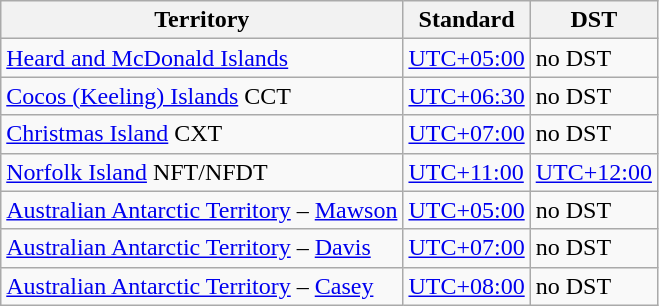<table class="wikitable">
<tr>
<th>Territory</th>
<th>Standard</th>
<th>DST</th>
</tr>
<tr>
<td><a href='#'>Heard and McDonald Islands</a></td>
<td><a href='#'>UTC+05:00</a></td>
<td>no DST</td>
</tr>
<tr>
<td><a href='#'>Cocos (Keeling) Islands</a> CCT</td>
<td><a href='#'>UTC+06:30</a></td>
<td>no DST</td>
</tr>
<tr>
<td><a href='#'>Christmas Island</a> CXT</td>
<td><a href='#'>UTC+07:00</a></td>
<td>no DST</td>
</tr>
<tr>
<td><a href='#'>Norfolk Island</a> NFT/NFDT</td>
<td><a href='#'>UTC+11:00</a></td>
<td><a href='#'>UTC+12:00</a></td>
</tr>
<tr>
<td><a href='#'>Australian Antarctic Territory</a> – <a href='#'>Mawson</a></td>
<td><a href='#'>UTC+05:00</a></td>
<td>no DST</td>
</tr>
<tr>
<td><a href='#'>Australian Antarctic Territory</a> – <a href='#'>Davis</a></td>
<td><a href='#'>UTC+07:00</a></td>
<td>no DST</td>
</tr>
<tr>
<td><a href='#'>Australian Antarctic Territory</a> – <a href='#'>Casey</a></td>
<td><a href='#'>UTC+08:00</a></td>
<td>no DST</td>
</tr>
</table>
